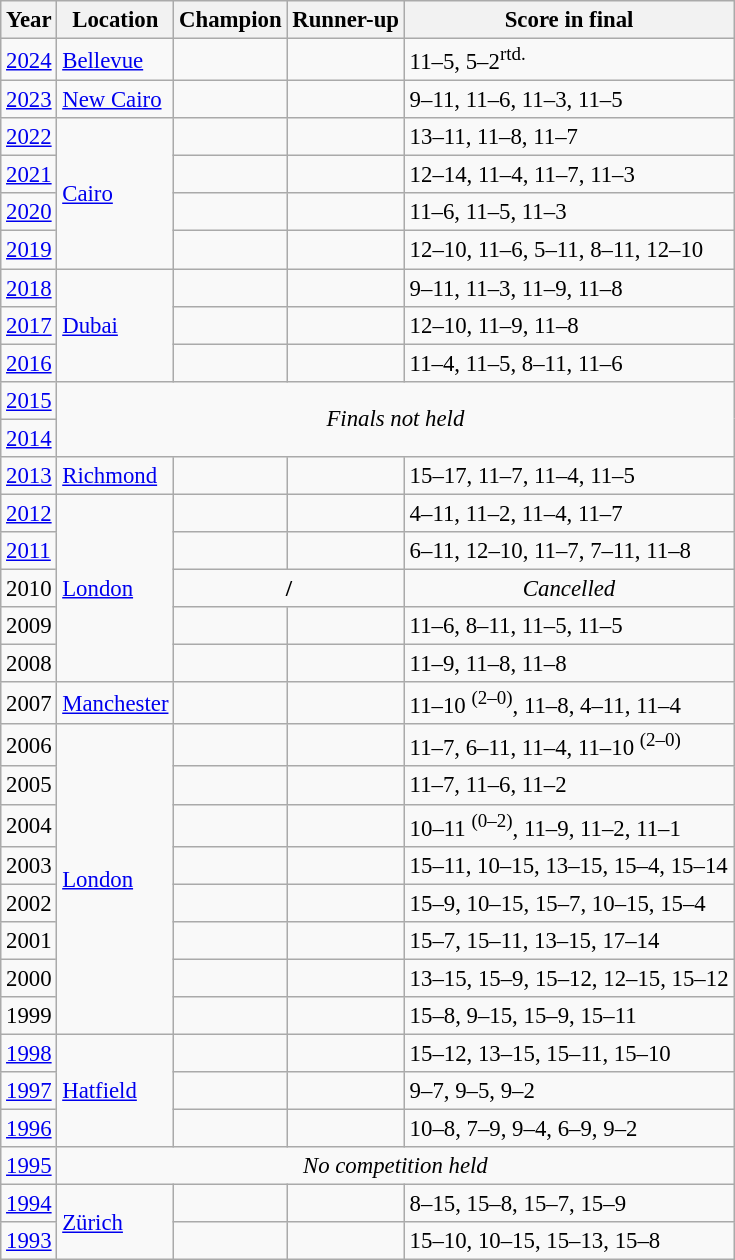<table class="wikitable"style="font-size:95%;">
<tr>
<th>Year</th>
<th>Location</th>
<th>Champion</th>
<th>Runner-up</th>
<th>Score in final</th>
</tr>
<tr>
<td><a href='#'>2024</a></td>
<td><a href='#'>Bellevue</a></td>
<td><strong></strong></td>
<td></td>
<td>11–5, 5–2<sup>rtd.</sup></td>
</tr>
<tr>
<td><a href='#'>2023</a></td>
<td><a href='#'>New Cairo</a></td>
<td><strong></strong></td>
<td></td>
<td>9–11, 11–6, 11–3, 11–5</td>
</tr>
<tr>
<td><a href='#'>2022</a></td>
<td rowspan=4><a href='#'>Cairo</a></td>
<td><strong></strong></td>
<td></td>
<td>13–11, 11–8, 11–7</td>
</tr>
<tr>
<td><a href='#'>2021</a></td>
<td><strong></strong></td>
<td></td>
<td>12–14, 11–4, 11–7, 11–3</td>
</tr>
<tr>
<td><a href='#'>2020</a></td>
<td><strong></strong></td>
<td></td>
<td>11–6, 11–5, 11–3</td>
</tr>
<tr>
<td><a href='#'>2019</a></td>
<td><strong></strong></td>
<td></td>
<td>12–10, 11–6, 5–11, 8–11, 12–10</td>
</tr>
<tr>
<td><a href='#'>2018</a></td>
<td rowspan=3><a href='#'>Dubai</a></td>
<td><strong></strong></td>
<td></td>
<td>9–11, 11–3, 11–9, 11–8</td>
</tr>
<tr>
<td><a href='#'>2017</a></td>
<td><strong></strong></td>
<td></td>
<td>12–10, 11–9, 11–8</td>
</tr>
<tr>
<td><a href='#'>2016</a></td>
<td><strong></strong></td>
<td></td>
<td>11–4, 11–5, 8–11, 11–6</td>
</tr>
<tr>
<td><a href='#'>2015</a></td>
<td rowspan=2 colspan=4 align="center"><em>Finals not held</em></td>
</tr>
<tr>
<td><a href='#'>2014</a></td>
</tr>
<tr>
<td><a href='#'>2013</a></td>
<td><a href='#'>Richmond</a></td>
<td><strong></strong></td>
<td></td>
<td>15–17, 11–7, 11–4, 11–5</td>
</tr>
<tr>
<td><a href='#'>2012</a></td>
<td rowspan=5><a href='#'>London</a></td>
<td><strong></strong></td>
<td></td>
<td>4–11, 11–2, 11–4, 11–7</td>
</tr>
<tr>
<td><a href='#'>2011</a></td>
<td><strong></strong></td>
<td></td>
<td>6–11, 12–10, 11–7, 7–11, 11–8</td>
</tr>
<tr>
<td>2010</td>
<td rowspan=1 colspan=2 align="center">   <strong>/</strong>   </td>
<td rowspan=1 colspan=1 align="center"><em>Cancelled</em></td>
</tr>
<tr>
<td>2009</td>
<td><strong></strong></td>
<td></td>
<td>11–6, 8–11, 11–5, 11–5</td>
</tr>
<tr>
<td>2008</td>
<td><strong></strong></td>
<td></td>
<td>11–9, 11–8, 11–8</td>
</tr>
<tr>
<td>2007</td>
<td><a href='#'>Manchester</a></td>
<td><strong></strong></td>
<td></td>
<td>11–10 <sup>(2–0)</sup>, 11–8, 4–11, 11–4</td>
</tr>
<tr>
<td>2006</td>
<td rowspan=8><a href='#'>London</a></td>
<td><strong></strong></td>
<td></td>
<td>11–7, 6–11, 11–4, 11–10 <sup>(2–0)</sup></td>
</tr>
<tr>
<td>2005</td>
<td><strong></strong></td>
<td></td>
<td>11–7, 11–6, 11–2</td>
</tr>
<tr>
<td>2004</td>
<td><strong></strong></td>
<td></td>
<td>10–11 <sup>(0–2)</sup>, 11–9, 11–2, 11–1</td>
</tr>
<tr>
<td>2003</td>
<td><strong></strong></td>
<td></td>
<td>15–11, 10–15, 13–15, 15–4, 15–14</td>
</tr>
<tr>
<td>2002</td>
<td><strong></strong></td>
<td></td>
<td>15–9, 10–15, 15–7, 10–15, 15–4</td>
</tr>
<tr>
<td>2001</td>
<td><strong></strong></td>
<td></td>
<td>15–7, 15–11, 13–15, 17–14</td>
</tr>
<tr>
<td>2000</td>
<td><strong></strong></td>
<td></td>
<td>13–15, 15–9, 15–12, 12–15, 15–12</td>
</tr>
<tr>
<td>1999</td>
<td><strong></strong></td>
<td></td>
<td>15–8, 9–15, 15–9, 15–11</td>
</tr>
<tr>
<td><a href='#'>1998</a></td>
<td rowspan=3><a href='#'>Hatfield</a></td>
<td><strong></strong></td>
<td></td>
<td>15–12, 13–15, 15–11, 15–10</td>
</tr>
<tr>
<td><a href='#'>1997</a></td>
<td><strong></strong></td>
<td></td>
<td>9–7, 9–5, 9–2</td>
</tr>
<tr>
<td><a href='#'>1996</a></td>
<td><strong></strong></td>
<td></td>
<td>10–8, 7–9, 9–4, 6–9, 9–2</td>
</tr>
<tr>
<td><a href='#'>1995</a></td>
<td rowspan=1 colspan=4 align="center"><em>No competition held</em></td>
</tr>
<tr>
<td><a href='#'>1994</a></td>
<td rowspan=2><a href='#'>Zürich</a></td>
<td><strong></strong></td>
<td></td>
<td>8–15, 15–8, 15–7, 15–9</td>
</tr>
<tr>
<td><a href='#'>1993</a></td>
<td><strong></strong></td>
<td></td>
<td>15–10, 10–15, 15–13, 15–8</td>
</tr>
</table>
